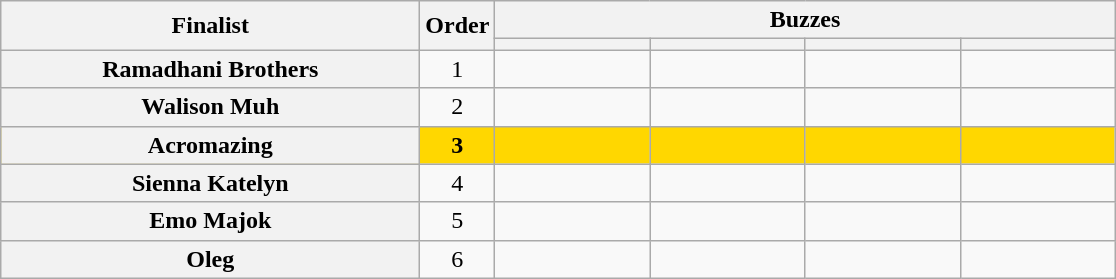<table class="wikitable plainrowheaders sortable" style="text-align:center;">
<tr>
<th scope="col" rowspan="2" class="unsortable" style="width:17em;">Finalist</th>
<th scope="col" rowspan="2" style="width:1em;">Order</th>
<th scope="col" colspan="4" class="unsortable" style="width:24em;">Buzzes</th>
</tr>
<tr>
<th scope="col" class="unsortable" style="width:6em;"></th>
<th scope="col" class="unsortable" style="width:6em;"></th>
<th scope="col" class="unsortable" style="width:6em;"></th>
<th scope="col" class="unsortable" style="width:6em;"></th>
</tr>
<tr>
<th scope="row">Ramadhani Brothers</th>
<td>1</td>
<td style="text-align:center;"></td>
<td style="text-align:center;"></td>
<td style="text-align:center;"></td>
<td style="text-align:center;"></td>
</tr>
<tr>
<th scope="row">Walison Muh</th>
<td>2</td>
<td style="text-align:center;"></td>
<td style="text-align:center;"></td>
<td style="text-align:center;"></td>
<td style="text-align:center;"></td>
</tr>
<tr style="background:Gold;">
<th scope="row"><strong>Acromazing</strong></th>
<td><strong>3</strong></td>
<td style="text-align:center;"></td>
<td style="text-align:center;"></td>
<td style="text-align:center;"></td>
<td style="text-align:center;"></td>
</tr>
<tr>
<th scope="row">Sienna Katelyn</th>
<td>4</td>
<td style="text-align:center;"></td>
<td style="text-align:center;"></td>
<td style="text-align:center;"></td>
<td style="text-align:center;"></td>
</tr>
<tr>
<th scope="row">Emo Majok</th>
<td>5</td>
<td style="text-align:center;"></td>
<td style="text-align:center;"></td>
<td style="text-align:center;"></td>
<td style="text-align:center;"></td>
</tr>
<tr>
<th scope="row">Oleg</th>
<td>6</td>
<td style="text-align:center;"></td>
<td style="text-align:center;"></td>
<td style="text-align:center;"></td>
<td style="text-align:center;"></td>
</tr>
</table>
